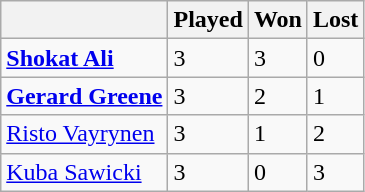<table class="wikitable">
<tr>
<th></th>
<th>Played</th>
<th>Won</th>
<th>Lost</th>
</tr>
<tr>
<td> <strong><a href='#'>Shokat Ali</a></strong></td>
<td>3</td>
<td>3</td>
<td>0</td>
</tr>
<tr>
<td> <strong><a href='#'>Gerard Greene</a></strong></td>
<td>3</td>
<td>2</td>
<td>1</td>
</tr>
<tr>
<td> <a href='#'>Risto Vayrynen</a></td>
<td>3</td>
<td>1</td>
<td>2</td>
</tr>
<tr>
<td> <a href='#'>Kuba Sawicki</a></td>
<td>3</td>
<td>0</td>
<td>3</td>
</tr>
</table>
